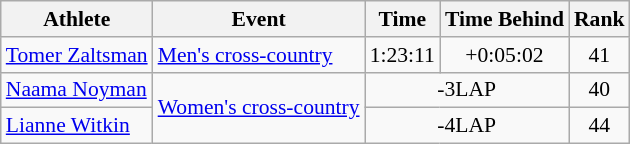<table class="wikitable" style="font-size:90%; text-align:center;">
<tr>
<th>Athlete</th>
<th>Event</th>
<th>Time</th>
<th>Time Behind</th>
<th>Rank</th>
</tr>
<tr>
<td align=left><a href='#'>Tomer Zaltsman</a></td>
<td align=left><a href='#'>Men's cross-country</a></td>
<td>1:23:11</td>
<td>+0:05:02</td>
<td>41</td>
</tr>
<tr>
<td align=left><a href='#'>Naama Noyman</a></td>
<td align=left rowspan=2><a href='#'>Women's cross-country</a></td>
<td colspan=2>-3LAP</td>
<td>40</td>
</tr>
<tr>
<td align=left><a href='#'>Lianne Witkin</a></td>
<td colspan=2>-4LAP</td>
<td>44</td>
</tr>
</table>
